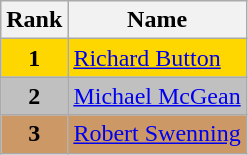<table class="wikitable">
<tr>
<th>Rank</th>
<th>Name</th>
</tr>
<tr bgcolor="gold">
<td align="center"><strong>1</strong></td>
<td><a href='#'>Richard Button</a></td>
</tr>
<tr bgcolor="silver">
<td align="center"><strong>2</strong></td>
<td><a href='#'>Michael McGean</a></td>
</tr>
<tr bgcolor="cc9966">
<td align="center"><strong>3</strong></td>
<td><a href='#'>Robert Swenning</a></td>
</tr>
</table>
